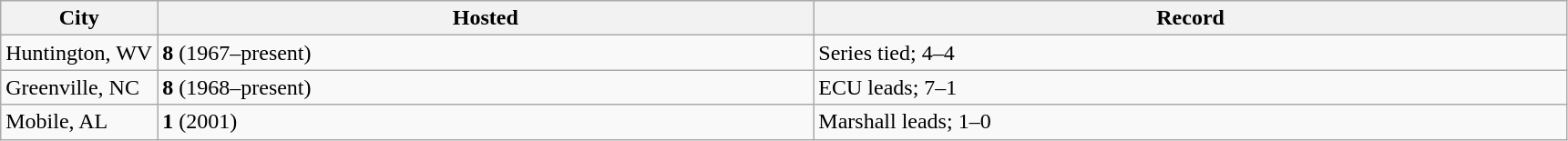<table class="wikitable">
<tr>
<th width="10%">City</th>
<th>Hosted</th>
<th>Record</th>
</tr>
<tr>
<td>Huntington, WV</td>
<td><strong>8</strong> (1967–present)</td>
<td>Series tied; 4–4</td>
</tr>
<tr>
<td>Greenville, NC</td>
<td><strong>8</strong> (1968–present)</td>
<td>ECU leads; 7–1</td>
</tr>
<tr>
<td>Mobile, AL</td>
<td><strong>1</strong> (2001)</td>
<td>Marshall leads; 1–0</td>
</tr>
</table>
